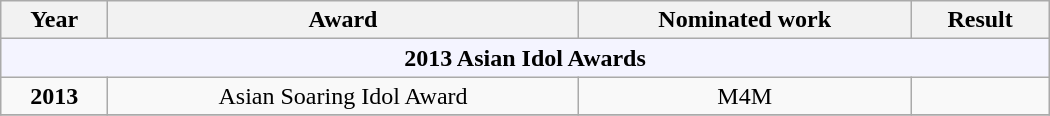<table class="wikitable" style="text-align:center; width:700px">
<tr>
<th>Year</th>
<th>Award</th>
<th>Nominated work</th>
<th>Result</th>
</tr>
<tr>
<td colspan="4" align="center" style="background:#F4F4FF"><strong>2013 Asian Idol Awards</strong></td>
</tr>
<tr>
<td><strong>2013</strong></td>
<td>Asian Soaring Idol Award</td>
<td>M4M</td>
<td></td>
</tr>
<tr>
</tr>
</table>
